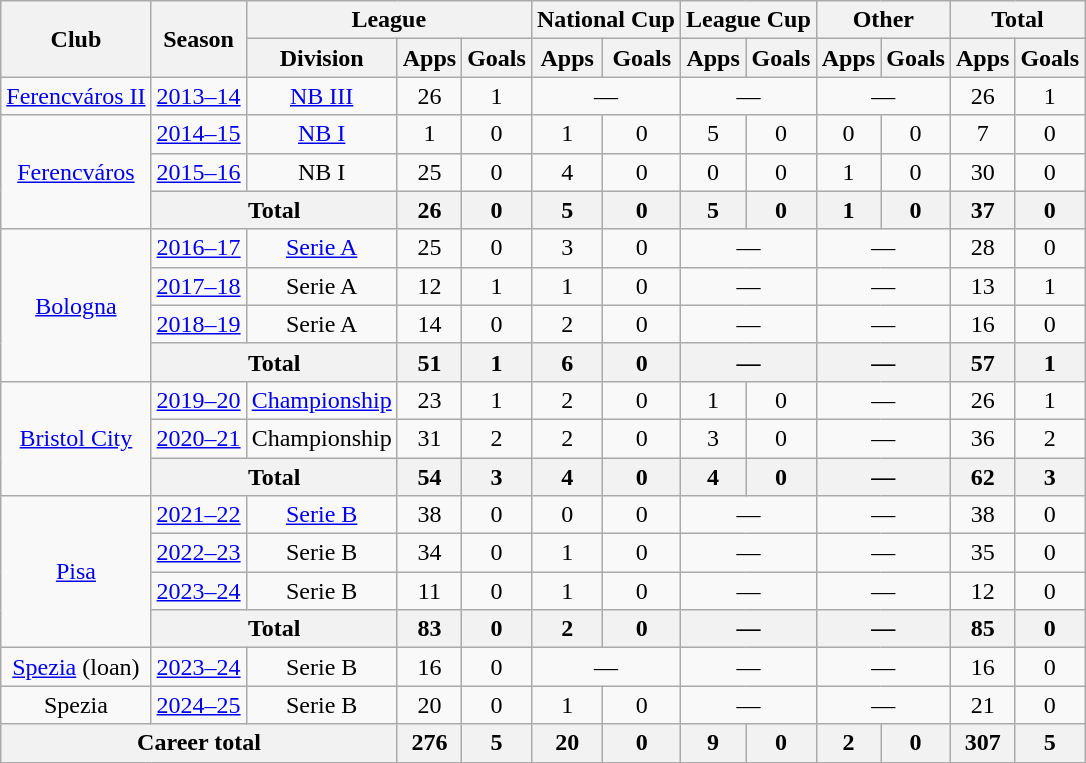<table class=wikitable style=text-align:center>
<tr>
<th rowspan="2">Club</th>
<th rowspan="2">Season</th>
<th colspan="3">League</th>
<th colspan="2">National Cup</th>
<th colspan="2">League Cup</th>
<th colspan="2">Other</th>
<th colspan="2">Total</th>
</tr>
<tr>
<th>Division</th>
<th>Apps</th>
<th>Goals</th>
<th>Apps</th>
<th>Goals</th>
<th>Apps</th>
<th>Goals</th>
<th>Apps</th>
<th>Goals</th>
<th>Apps</th>
<th>Goals</th>
</tr>
<tr>
<td><a href='#'>Ferencváros II</a></td>
<td><a href='#'>2013–14</a></td>
<td><a href='#'>NB III</a></td>
<td>26</td>
<td>1</td>
<td colspan="2">—</td>
<td colspan="2">—</td>
<td colspan="2">—</td>
<td>26</td>
<td>1</td>
</tr>
<tr>
<td rowspan="3"><a href='#'>Ferencváros</a></td>
<td><a href='#'>2014–15</a></td>
<td><a href='#'>NB I</a></td>
<td>1</td>
<td>0</td>
<td>1</td>
<td>0</td>
<td>5</td>
<td>0</td>
<td>0</td>
<td>0</td>
<td>7</td>
<td>0</td>
</tr>
<tr>
<td><a href='#'>2015–16</a></td>
<td>NB I</td>
<td>25</td>
<td>0</td>
<td>4</td>
<td>0</td>
<td>0</td>
<td>0</td>
<td>1</td>
<td>0</td>
<td>30</td>
<td>0</td>
</tr>
<tr>
<th colspan="2">Total</th>
<th>26</th>
<th>0</th>
<th>5</th>
<th>0</th>
<th>5</th>
<th>0</th>
<th>1</th>
<th>0</th>
<th>37</th>
<th>0</th>
</tr>
<tr>
<td rowspan="4"><a href='#'>Bologna</a></td>
<td><a href='#'>2016–17</a></td>
<td><a href='#'>Serie A</a></td>
<td>25</td>
<td>0</td>
<td>3</td>
<td>0</td>
<td colspan="2">—</td>
<td colspan="2">—</td>
<td>28</td>
<td>0</td>
</tr>
<tr>
<td><a href='#'>2017–18</a></td>
<td>Serie A</td>
<td>12</td>
<td>1</td>
<td>1</td>
<td>0</td>
<td colspan="2">—</td>
<td colspan="2">—</td>
<td>13</td>
<td>1</td>
</tr>
<tr>
<td><a href='#'>2018–19</a></td>
<td>Serie A</td>
<td>14</td>
<td>0</td>
<td>2</td>
<td>0</td>
<td colspan="2">—</td>
<td colspan="2">—</td>
<td>16</td>
<td>0</td>
</tr>
<tr>
<th colspan="2">Total</th>
<th>51</th>
<th>1</th>
<th>6</th>
<th>0</th>
<th colspan="2">—</th>
<th colspan="2">—</th>
<th>57</th>
<th>1</th>
</tr>
<tr>
<td rowspan="3"><a href='#'>Bristol City</a></td>
<td><a href='#'>2019–20</a></td>
<td><a href='#'>Championship</a></td>
<td>23</td>
<td>1</td>
<td>2</td>
<td>0</td>
<td>1</td>
<td>0</td>
<td colspan="2">—</td>
<td>26</td>
<td>1</td>
</tr>
<tr>
<td><a href='#'>2020–21</a></td>
<td>Championship</td>
<td>31</td>
<td>2</td>
<td>2</td>
<td>0</td>
<td>3</td>
<td>0</td>
<td colspan="2">—</td>
<td>36</td>
<td>2</td>
</tr>
<tr>
<th colspan="2">Total</th>
<th>54</th>
<th>3</th>
<th>4</th>
<th>0</th>
<th>4</th>
<th>0</th>
<th colspan="2">—</th>
<th>62</th>
<th>3</th>
</tr>
<tr>
<td rowspan="4"><a href='#'>Pisa</a></td>
<td><a href='#'>2021–22</a></td>
<td><a href='#'>Serie B</a></td>
<td>38</td>
<td>0</td>
<td>0</td>
<td>0</td>
<td colspan="2">—</td>
<td colspan="2">—</td>
<td>38</td>
<td>0</td>
</tr>
<tr>
<td><a href='#'>2022–23</a></td>
<td>Serie B</td>
<td>34</td>
<td>0</td>
<td>1</td>
<td>0</td>
<td colspan="2">—</td>
<td colspan="2">—</td>
<td>35</td>
<td>0</td>
</tr>
<tr>
<td><a href='#'>2023–24</a></td>
<td>Serie B</td>
<td>11</td>
<td>0</td>
<td>1</td>
<td>0</td>
<td colspan="2">—</td>
<td colspan="2">—</td>
<td>12</td>
<td>0</td>
</tr>
<tr>
<th colspan="2">Total</th>
<th>83</th>
<th>0</th>
<th>2</th>
<th>0</th>
<th colspan="2">—</th>
<th colspan="2">—</th>
<th>85</th>
<th>0</th>
</tr>
<tr>
<td><a href='#'>Spezia</a> (loan)</td>
<td><a href='#'>2023–24</a></td>
<td>Serie B</td>
<td>16</td>
<td>0</td>
<td colspan="2">—</td>
<td colspan="2">—</td>
<td colspan="2">—</td>
<td>16</td>
<td>0</td>
</tr>
<tr>
<td>Spezia</td>
<td><a href='#'>2024–25</a></td>
<td>Serie B</td>
<td>20</td>
<td>0</td>
<td>1</td>
<td>0</td>
<td colspan="2">—</td>
<td colspan="2">—</td>
<td>21</td>
<td>0</td>
</tr>
<tr>
<th colspan="3">Career total</th>
<th>276</th>
<th>5</th>
<th>20</th>
<th>0</th>
<th>9</th>
<th>0</th>
<th>2</th>
<th>0</th>
<th>307</th>
<th>5</th>
</tr>
</table>
